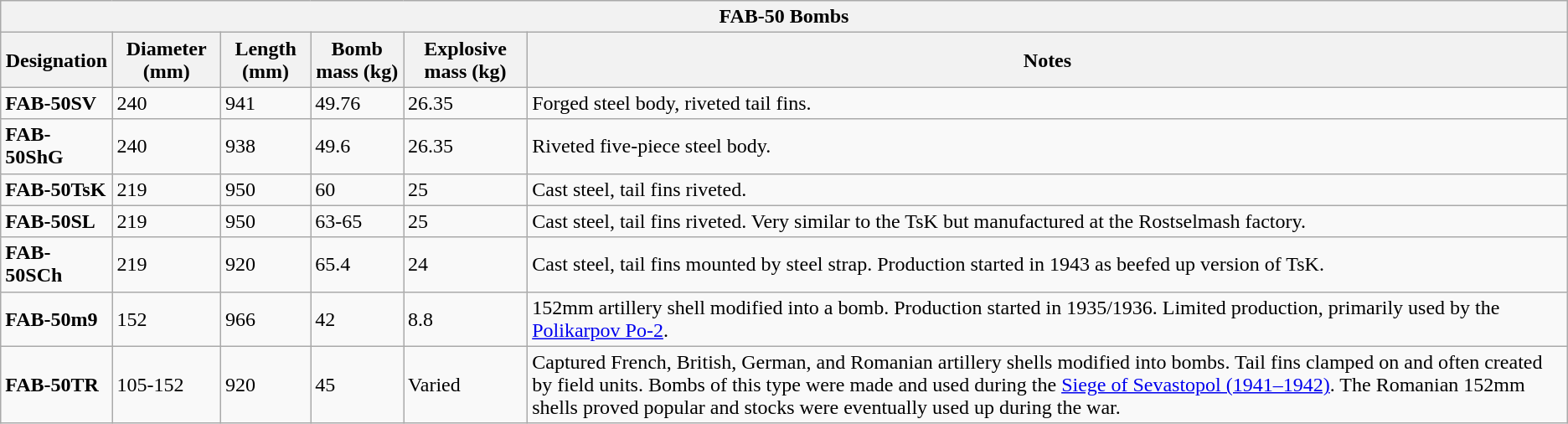<table class="wikitable">
<tr>
<th colspan="7">FAB-50 Bombs</th>
</tr>
<tr>
<th>Designation</th>
<th><strong>Diameter (mm)</strong></th>
<th><strong>Length (mm)</strong></th>
<th><strong>Bomb mass (kg)</strong></th>
<th><strong>Explosive mass (kg)</strong></th>
<th><strong>Notes</strong></th>
</tr>
<tr>
<td><strong>FAB-50SV</strong></td>
<td>240</td>
<td>941</td>
<td>49.76</td>
<td>26.35</td>
<td>Forged steel body, riveted tail fins.</td>
</tr>
<tr>
<td><strong>FAB-50ShG</strong></td>
<td>240</td>
<td>938</td>
<td>49.6</td>
<td>26.35</td>
<td>Riveted five-piece steel body.</td>
</tr>
<tr>
<td><strong>FAB-50TsK</strong></td>
<td>219</td>
<td>950</td>
<td>60</td>
<td>25</td>
<td>Cast steel, tail fins riveted.</td>
</tr>
<tr>
<td><strong>FAB-50SL</strong></td>
<td>219</td>
<td>950</td>
<td>63-65</td>
<td>25</td>
<td>Cast steel, tail fins riveted. Very similar to the TsK but manufactured at the Rostselmash factory.</td>
</tr>
<tr>
<td><strong>FAB-50SCh</strong></td>
<td>219</td>
<td>920</td>
<td>65.4</td>
<td>24</td>
<td>Cast steel, tail fins mounted by steel strap. Production started in 1943 as beefed up version of TsK.</td>
</tr>
<tr>
<td><strong>FAB-50m9</strong></td>
<td>152</td>
<td>966</td>
<td>42</td>
<td>8.8</td>
<td>152mm artillery shell modified into a bomb. Production started in 1935/1936. Limited production, primarily used by the <a href='#'>Polikarpov Po-2</a>.</td>
</tr>
<tr>
<td><strong>FAB-50TR</strong></td>
<td>105-152</td>
<td>920</td>
<td>45</td>
<td>Varied</td>
<td>Captured French, British, German, and Romanian artillery shells modified into bombs. Tail fins clamped on and often created by field units. Bombs of this type were made and used during the  <a href='#'>Siege of Sevastopol (1941–1942)</a>. The Romanian 152mm shells proved popular and stocks were eventually used up during the war.</td>
</tr>
</table>
